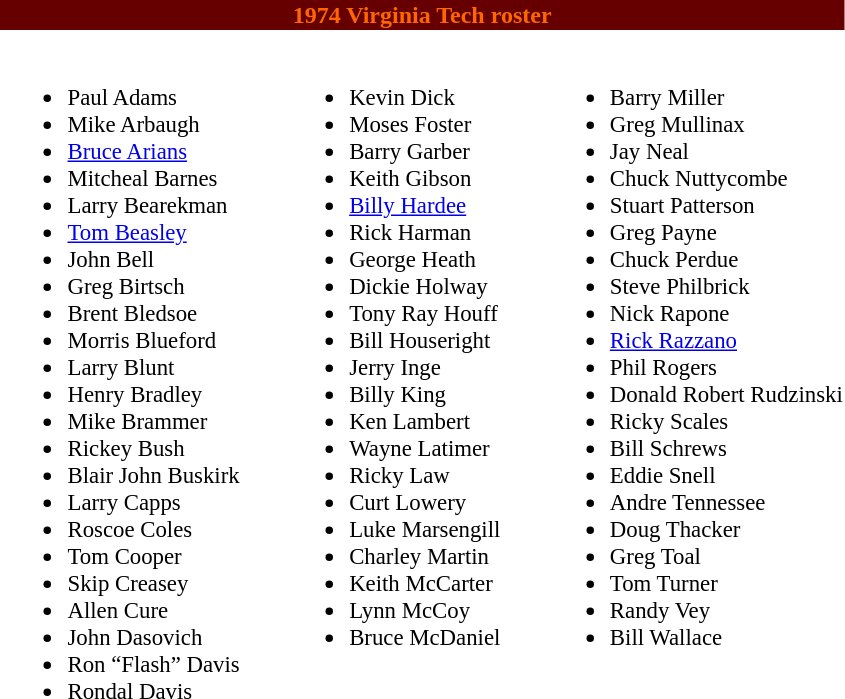<table class="toccolours" style="text-align: left;">
<tr>
<th colspan="9" style="background:#660000;color:#FF6600;text-align:center;"><span><strong>1974 Virginia Tech roster</strong></span></th>
</tr>
<tr>
<td></td>
<td style="font-size:95%; vertical-align:top;"><br><ul><li>Paul Adams</li><li>Mike Arbaugh</li><li><a href='#'>Bruce Arians</a></li><li>Mitcheal Barnes</li><li>Larry Bearekman</li><li><a href='#'>Tom Beasley</a></li><li>John Bell</li><li>Greg Birtsch</li><li>Brent Bledsoe</li><li>Morris Blueford</li><li>Larry Blunt</li><li>Henry Bradley</li><li>Mike Brammer</li><li>Rickey Bush</li><li>Blair John Buskirk</li><li>Larry Capps</li><li>Roscoe Coles</li><li>Tom Cooper</li><li>Skip Creasey</li><li>Allen Cure</li><li>John Dasovich</li><li>Ron “Flash” Davis</li><li>Rondal Davis</li></ul></td>
<td style="width: 25px;"></td>
<td style="font-size:95%; vertical-align:top;"><br><ul><li>Kevin Dick</li><li>Moses Foster</li><li>Barry Garber</li><li>Keith Gibson</li><li><a href='#'>Billy Hardee</a></li><li>Rick Harman</li><li>George Heath</li><li>Dickie Holway</li><li>Tony Ray Houff</li><li>Bill Houseright</li><li>Jerry Inge</li><li>Billy King</li><li>Ken Lambert</li><li>Wayne Latimer</li><li>Ricky Law</li><li>Curt Lowery</li><li>Luke Marsengill</li><li>Charley Martin</li><li>Keith McCarter</li><li>Lynn McCoy</li><li>Bruce McDaniel</li></ul></td>
<td style="width: 25px;"></td>
<td style="font-size:95%; vertical-align:top;"><br><ul><li>Barry Miller</li><li>Greg Mullinax</li><li>Jay Neal</li><li>Chuck Nuttycombe</li><li>Stuart Patterson</li><li>Greg Payne</li><li>Chuck Perdue</li><li>Steve Philbrick</li><li>Nick Rapone</li><li><a href='#'>Rick Razzano</a></li><li>Phil Rogers</li><li>Donald Robert Rudzinski</li><li>Ricky Scales</li><li>Bill Schrews</li><li>Eddie Snell</li><li>Andre Tennessee</li><li>Doug Thacker</li><li>Greg Toal</li><li>Tom Turner</li><li>Randy Vey</li><li>Bill Wallace</li></ul></td>
</tr>
</table>
